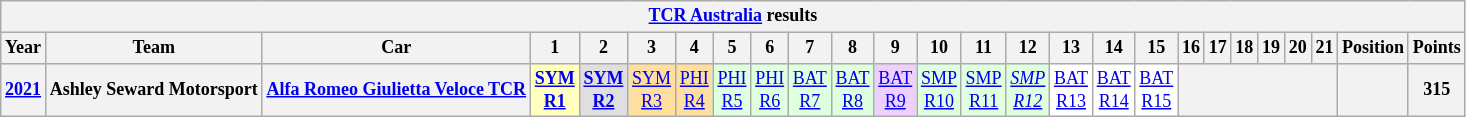<table class="wikitable" style="text-align:center; font-size:75%">
<tr>
<th colspan=45><a href='#'>TCR Australia</a> results</th>
</tr>
<tr>
<th>Year</th>
<th>Team</th>
<th>Car</th>
<th>1</th>
<th>2</th>
<th>3</th>
<th>4</th>
<th>5</th>
<th>6</th>
<th>7</th>
<th>8</th>
<th>9</th>
<th>10</th>
<th>11</th>
<th>12</th>
<th>13</th>
<th>14</th>
<th>15</th>
<th>16</th>
<th>17</th>
<th>18</th>
<th>19</th>
<th>20</th>
<th>21</th>
<th>Position</th>
<th>Points</th>
</tr>
<tr>
<th><a href='#'>2021</a></th>
<th>Ashley Seward Motorsport</th>
<th><a href='#'>Alfa Romeo Giulietta Veloce TCR</a></th>
<td style="background:#ffffbf;"><strong><a href='#'>SYM<br>R1</a><br></strong></td>
<td style="background:#dfdfdf;"><strong><a href='#'>SYM<br>R2</a><br></strong></td>
<td style="background:#ffdf9f;"><a href='#'>SYM<br>R3</a><br></td>
<td style="background: #ffdf9f"><a href='#'>PHI<br>R4</a><br></td>
<td style="background:#dfffdf;"><a href='#'>PHI<br>R5</a><br></td>
<td style="background:#dfffdf;"><a href='#'>PHI<br>R6</a><br></td>
<td style="background:#dfffdf;"><a href='#'>BAT<br>R7</a><br></td>
<td style="background:#dfffdf"><a href='#'>BAT<br>R8</a><br></td>
<td style="background:#efcfff"><a href='#'>BAT<br>R9</a><br></td>
<td style="background: #dfffdf"><a href='#'>SMP<br>R10</a><br></td>
<td style="background: #dfffdf"><a href='#'>SMP<br>R11</a><br></td>
<td style="background: #dfffdf"><em><a href='#'>SMP<br>R12</a> <br></em></td>
<td style="background: #ffffff"><a href='#'>BAT<br>R13</a><br></td>
<td style="background: #ffffff"><a href='#'>BAT<br>R14</a><br></td>
<td style="background: #ffffff"><a href='#'>BAT<br>R15</a><br></td>
<th colspan=6></th>
<th></th>
<th>315</th>
</tr>
</table>
